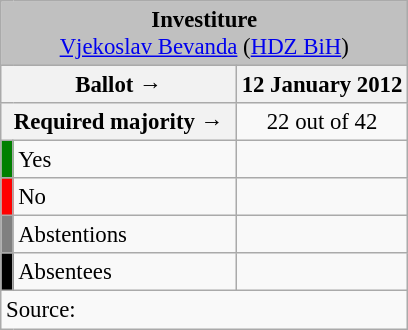<table class="wikitable" style="text-align:center; font-size:95%;">
<tr>
<td colspan="3" align="center" bgcolor="#C0C0C0"><strong>Investiture</strong> <br> <a href='#'>Vjekoslav Bevanda</a> (<a href='#'>HDZ BiH</a>)</td>
</tr>
<tr>
<th colspan="2" width="150px">Ballot →</th>
<th>12 January 2012</th>
</tr>
<tr>
<th colspan="2">Required majority →</th>
<td>22 out of 42 </td>
</tr>
<tr>
<th width="1px" style="background:green;"></th>
<td align="left">Yes</td>
<td></td>
</tr>
<tr>
<th style="background:red;"></th>
<td align="left">No</td>
<td></td>
</tr>
<tr>
<th style="background:gray;"></th>
<td align="left">Abstentions</td>
<td></td>
</tr>
<tr>
<th style="background:black;"></th>
<td align="left">Absentees</td>
<td></td>
</tr>
<tr>
<td align="left" colspan="3">Source:</td>
</tr>
</table>
